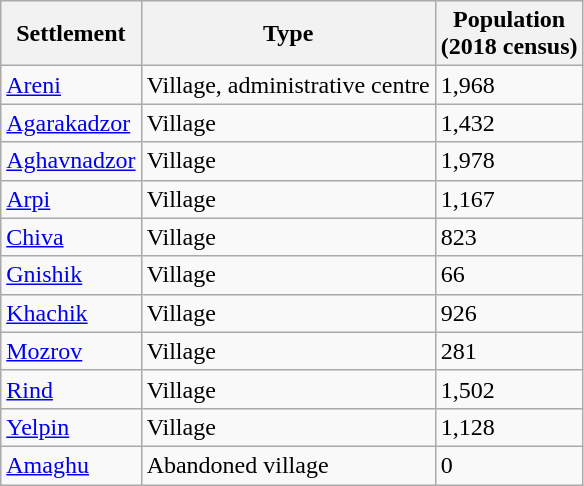<table class="wikitable sortable">
<tr>
<th>Settlement</th>
<th>Type</th>
<th>Population<br>(2018 census)</th>
</tr>
<tr>
<td><a href='#'>Areni</a></td>
<td>Village, administrative centre</td>
<td>1,968</td>
</tr>
<tr>
<td><a href='#'>Agarakadzor</a></td>
<td>Village</td>
<td>1,432</td>
</tr>
<tr>
<td><a href='#'>Aghavnadzor</a></td>
<td>Village</td>
<td>1,978</td>
</tr>
<tr>
<td><a href='#'>Arpi</a></td>
<td>Village</td>
<td>1,167</td>
</tr>
<tr>
<td><a href='#'>Chiva</a></td>
<td>Village</td>
<td>823</td>
</tr>
<tr>
<td><a href='#'>Gnishik</a></td>
<td>Village</td>
<td>66</td>
</tr>
<tr>
<td><a href='#'>Khachik</a></td>
<td>Village</td>
<td>926</td>
</tr>
<tr>
<td><a href='#'>Mozrov</a></td>
<td>Village</td>
<td>281</td>
</tr>
<tr>
<td><a href='#'>Rind</a></td>
<td>Village</td>
<td>1,502</td>
</tr>
<tr>
<td><a href='#'>Yelpin</a></td>
<td>Village</td>
<td>1,128</td>
</tr>
<tr>
<td><a href='#'>Amaghu</a></td>
<td>Abandoned village</td>
<td>0</td>
</tr>
</table>
